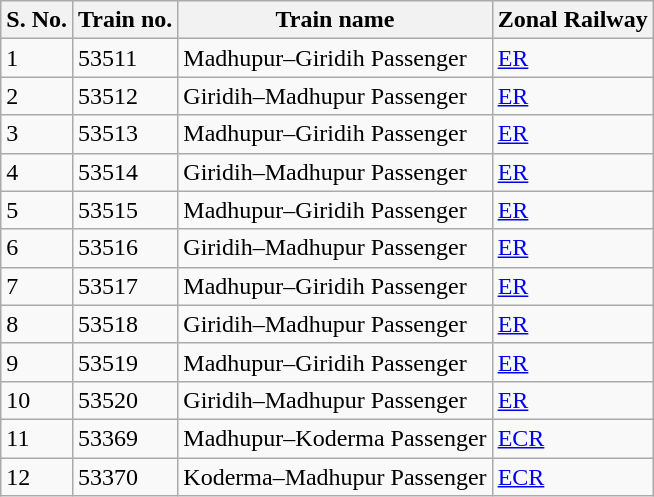<table class="wikitable sortable">
<tr>
<th align="center">S. No.</th>
<th>Train no.</th>
<th>Train name</th>
<th>Zonal Railway</th>
</tr>
<tr>
<td>1</td>
<td>53511</td>
<td>Madhupur–Giridih Passenger</td>
<td><a href='#'>ER</a></td>
</tr>
<tr>
<td>2</td>
<td>53512</td>
<td>Giridih–Madhupur Passenger</td>
<td><a href='#'>ER</a></td>
</tr>
<tr>
<td>3</td>
<td>53513</td>
<td>Madhupur–Giridih Passenger</td>
<td><a href='#'>ER</a></td>
</tr>
<tr>
<td>4</td>
<td>53514</td>
<td>Giridih–Madhupur Passenger</td>
<td><a href='#'>ER</a></td>
</tr>
<tr>
<td>5</td>
<td>53515</td>
<td>Madhupur–Giridih Passenger</td>
<td><a href='#'>ER</a></td>
</tr>
<tr>
<td>6</td>
<td>53516</td>
<td>Giridih–Madhupur Passenger</td>
<td><a href='#'>ER</a></td>
</tr>
<tr>
<td>7</td>
<td>53517</td>
<td>Madhupur–Giridih Passenger</td>
<td><a href='#'>ER</a></td>
</tr>
<tr>
<td>8</td>
<td>53518</td>
<td>Giridih–Madhupur Passenger</td>
<td><a href='#'>ER</a></td>
</tr>
<tr>
<td>9</td>
<td>53519</td>
<td>Madhupur–Giridih Passenger</td>
<td><a href='#'>ER</a></td>
</tr>
<tr>
<td>10</td>
<td>53520</td>
<td>Giridih–Madhupur Passenger</td>
<td><a href='#'>ER</a></td>
</tr>
<tr>
<td>11</td>
<td>53369</td>
<td>Madhupur–Koderma Passenger</td>
<td><a href='#'>ECR</a></td>
</tr>
<tr>
<td>12</td>
<td>53370</td>
<td>Koderma–Madhupur Passenger</td>
<td><a href='#'>ECR</a></td>
</tr>
</table>
